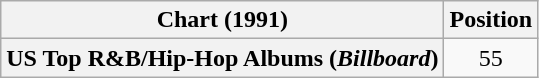<table class="wikitable plainrowheaders" style="text-align:center">
<tr>
<th scope="col">Chart (1991)</th>
<th scope="col">Position</th>
</tr>
<tr>
<th scope="row">US Top R&B/Hip-Hop Albums (<em>Billboard</em>)</th>
<td>55</td>
</tr>
</table>
